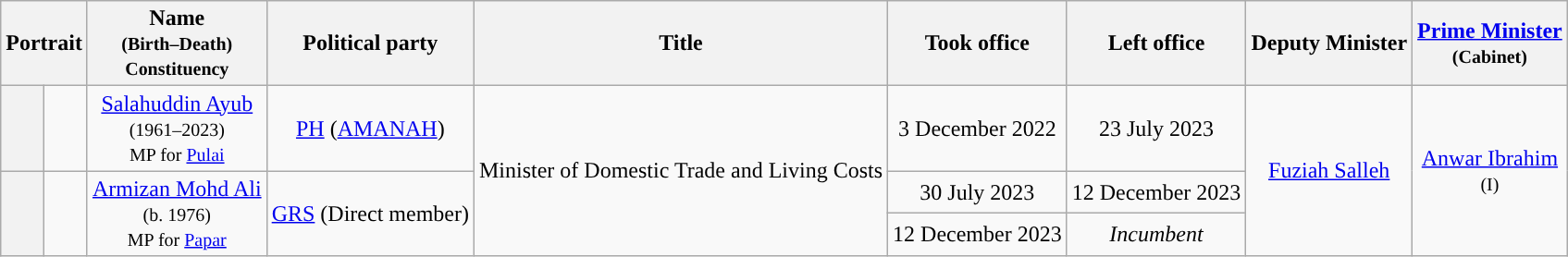<table class="wikitable" style="text-align:center;">
<tr>
<th colspan=2>Portrait</th>
<th>Name<br><small>(Birth–Death)<br>Constituency</small></th>
<th>Political party</th>
<th>Title</th>
<th>Took office</th>
<th>Left office</th>
<th>Deputy Minister</th>
<th><a href='#'>Prime Minister</a><br><small>(Cabinet)</small></th>
</tr>
<tr>
<th style="background:"></th>
<td></td>
<td><a href='#'>Salahuddin Ayub</a><br><small>(1961–2023)<br>MP for <a href='#'>Pulai</a></small></td>
<td><a href='#'>PH</a> (<a href='#'>AMANAH</a>)</td>
<td rowspan="3">Minister of Domestic Trade and Living Costs</td>
<td>3 December 2022</td>
<td>23 July 2023</td>
<td rowspan="3"><a href='#'>Fuziah Salleh</a></td>
<td rowspan="3"><a href='#'>Anwar Ibrahim</a><br><small>(I)</small></td>
</tr>
<tr>
<th rowspan=2 style="background:"></th>
<td rowspan=2></td>
<td rowspan=2><a href='#'>Armizan Mohd Ali</a><br><small>(b. 1976)<br>MP for <a href='#'>Papar</a></small></td>
<td rowspan=2><a href='#'>GRS</a> (Direct member)</td>
<td>30 July 2023</td>
<td>12 December 2023</td>
</tr>
<tr>
<td>12 December 2023</td>
<td><em>Incumbent</em></td>
</tr>
</table>
